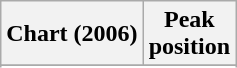<table class="wikitable sortable">
<tr>
<th>Chart (2006)</th>
<th>Peak<br>position</th>
</tr>
<tr>
</tr>
<tr>
</tr>
</table>
